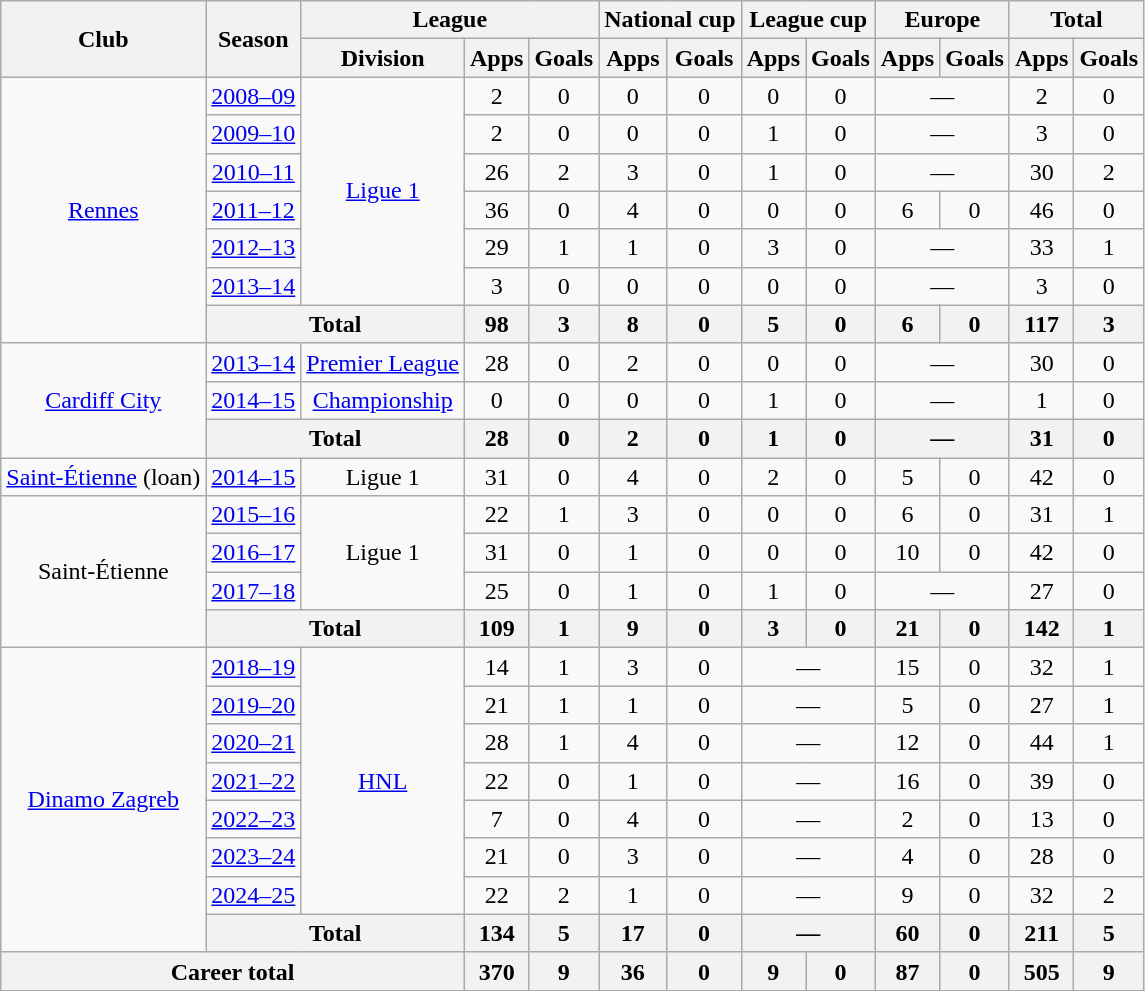<table class="wikitable" style="text-align:center">
<tr>
<th rowspan="2">Club</th>
<th rowspan="2">Season</th>
<th colspan="3">League</th>
<th colspan="2">National cup</th>
<th colspan="2">League cup</th>
<th colspan="2">Europe</th>
<th colspan="2">Total</th>
</tr>
<tr>
<th>Division</th>
<th>Apps</th>
<th>Goals</th>
<th>Apps</th>
<th>Goals</th>
<th>Apps</th>
<th>Goals</th>
<th>Apps</th>
<th>Goals</th>
<th>Apps</th>
<th>Goals</th>
</tr>
<tr>
<td rowspan="7"><a href='#'>Rennes</a></td>
<td><a href='#'>2008–09</a></td>
<td rowspan="6"><a href='#'>Ligue 1</a></td>
<td>2</td>
<td>0</td>
<td>0</td>
<td>0</td>
<td>0</td>
<td>0</td>
<td colspan="2">—</td>
<td>2</td>
<td>0</td>
</tr>
<tr>
<td><a href='#'>2009–10</a></td>
<td>2</td>
<td>0</td>
<td>0</td>
<td>0</td>
<td>1</td>
<td>0</td>
<td colspan="2">—</td>
<td>3</td>
<td>0</td>
</tr>
<tr>
<td><a href='#'>2010–11</a></td>
<td>26</td>
<td>2</td>
<td>3</td>
<td>0</td>
<td>1</td>
<td>0</td>
<td colspan="2">—</td>
<td>30</td>
<td>2</td>
</tr>
<tr>
<td><a href='#'>2011–12</a></td>
<td>36</td>
<td>0</td>
<td>4</td>
<td>0</td>
<td>0</td>
<td>0</td>
<td>6</td>
<td>0</td>
<td>46</td>
<td>0</td>
</tr>
<tr>
<td><a href='#'>2012–13</a></td>
<td>29</td>
<td>1</td>
<td>1</td>
<td>0</td>
<td>3</td>
<td>0</td>
<td colspan="2">—</td>
<td>33</td>
<td>1</td>
</tr>
<tr>
<td><a href='#'>2013–14</a></td>
<td>3</td>
<td>0</td>
<td>0</td>
<td>0</td>
<td>0</td>
<td>0</td>
<td colspan="2">—</td>
<td>3</td>
<td>0</td>
</tr>
<tr>
<th colspan="2">Total</th>
<th>98</th>
<th>3</th>
<th>8</th>
<th>0</th>
<th>5</th>
<th>0</th>
<th>6</th>
<th>0</th>
<th>117</th>
<th>3</th>
</tr>
<tr>
<td rowspan="3"><a href='#'>Cardiff City</a></td>
<td><a href='#'>2013–14</a></td>
<td><a href='#'>Premier League</a></td>
<td>28</td>
<td>0</td>
<td>2</td>
<td>0</td>
<td>0</td>
<td>0</td>
<td colspan="2">—</td>
<td>30</td>
<td>0</td>
</tr>
<tr>
<td><a href='#'>2014–15</a></td>
<td><a href='#'>Championship</a></td>
<td>0</td>
<td>0</td>
<td>0</td>
<td>0</td>
<td>1</td>
<td>0</td>
<td colspan="2">—</td>
<td>1</td>
<td>0</td>
</tr>
<tr>
<th colspan="2">Total</th>
<th>28</th>
<th>0</th>
<th>2</th>
<th>0</th>
<th>1</th>
<th>0</th>
<th colspan="2">—</th>
<th>31</th>
<th>0</th>
</tr>
<tr>
<td><a href='#'>Saint-Étienne</a> (loan)</td>
<td><a href='#'>2014–15</a></td>
<td>Ligue 1</td>
<td>31</td>
<td>0</td>
<td>4</td>
<td>0</td>
<td>2</td>
<td>0</td>
<td>5</td>
<td>0</td>
<td>42</td>
<td>0</td>
</tr>
<tr>
<td rowspan="4">Saint-Étienne</td>
<td><a href='#'>2015–16</a></td>
<td rowspan="3">Ligue 1</td>
<td>22</td>
<td>1</td>
<td>3</td>
<td>0</td>
<td>0</td>
<td>0</td>
<td>6</td>
<td>0</td>
<td>31</td>
<td>1</td>
</tr>
<tr>
<td><a href='#'>2016–17</a></td>
<td>31</td>
<td>0</td>
<td>1</td>
<td>0</td>
<td>0</td>
<td>0</td>
<td>10</td>
<td>0</td>
<td>42</td>
<td>0</td>
</tr>
<tr>
<td><a href='#'>2017–18</a></td>
<td>25</td>
<td>0</td>
<td>1</td>
<td>0</td>
<td>1</td>
<td>0</td>
<td colspan="2">—</td>
<td>27</td>
<td>0</td>
</tr>
<tr>
<th colspan="2">Total</th>
<th>109</th>
<th>1</th>
<th>9</th>
<th>0</th>
<th>3</th>
<th>0</th>
<th>21</th>
<th>0</th>
<th>142</th>
<th>1</th>
</tr>
<tr>
<td rowspan="8"><a href='#'>Dinamo Zagreb</a></td>
<td><a href='#'>2018–19</a></td>
<td rowspan="7"><a href='#'>HNL</a></td>
<td>14</td>
<td>1</td>
<td>3</td>
<td>0</td>
<td colspan="2">—</td>
<td>15</td>
<td>0</td>
<td>32</td>
<td>1</td>
</tr>
<tr>
<td><a href='#'>2019–20</a></td>
<td>21</td>
<td>1</td>
<td>1</td>
<td>0</td>
<td colspan="2">—</td>
<td>5</td>
<td>0</td>
<td>27</td>
<td>1</td>
</tr>
<tr>
<td><a href='#'>2020–21</a></td>
<td>28</td>
<td>1</td>
<td>4</td>
<td>0</td>
<td colspan="2">—</td>
<td>12</td>
<td>0</td>
<td>44</td>
<td>1</td>
</tr>
<tr>
<td><a href='#'>2021–22</a></td>
<td>22</td>
<td>0</td>
<td>1</td>
<td>0</td>
<td colspan="2">—</td>
<td>16</td>
<td>0</td>
<td>39</td>
<td>0</td>
</tr>
<tr>
<td><a href='#'>2022–23</a></td>
<td>7</td>
<td>0</td>
<td>4</td>
<td>0</td>
<td colspan="2">—</td>
<td>2</td>
<td>0</td>
<td>13</td>
<td>0</td>
</tr>
<tr>
<td><a href='#'>2023–24</a></td>
<td>21</td>
<td>0</td>
<td>3</td>
<td>0</td>
<td colspan="2">—</td>
<td>4</td>
<td>0</td>
<td>28</td>
<td>0</td>
</tr>
<tr>
<td><a href='#'>2024–25</a></td>
<td>22</td>
<td>2</td>
<td>1</td>
<td>0</td>
<td colspan="2">—</td>
<td>9</td>
<td>0</td>
<td>32</td>
<td>2</td>
</tr>
<tr>
<th colspan="2">Total</th>
<th>134</th>
<th>5</th>
<th>17</th>
<th>0</th>
<th colspan="2">—</th>
<th>60</th>
<th>0</th>
<th>211</th>
<th>5</th>
</tr>
<tr>
<th colspan="3">Career total</th>
<th>370</th>
<th>9</th>
<th>36</th>
<th>0</th>
<th>9</th>
<th>0</th>
<th>87</th>
<th>0</th>
<th>505</th>
<th>9</th>
</tr>
</table>
